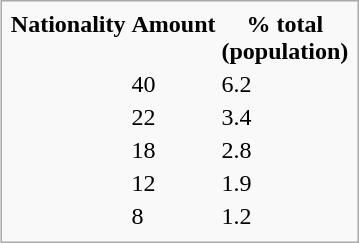<table class="infobox" style="float:right;">
<tr \>
<th>Nationality</th>
<th>Amount</th>
<th>% total<br>(population)</th>
</tr>
<tr>
<td></td>
<td>40</td>
<td>6.2</td>
</tr>
<tr>
<td></td>
<td>22</td>
<td>3.4</td>
</tr>
<tr>
<td></td>
<td>18</td>
<td>2.8</td>
</tr>
<tr>
<td></td>
<td>12</td>
<td>1.9</td>
</tr>
<tr>
<td></td>
<td>8</td>
<td>1.2</td>
</tr>
<tr>
</tr>
</table>
